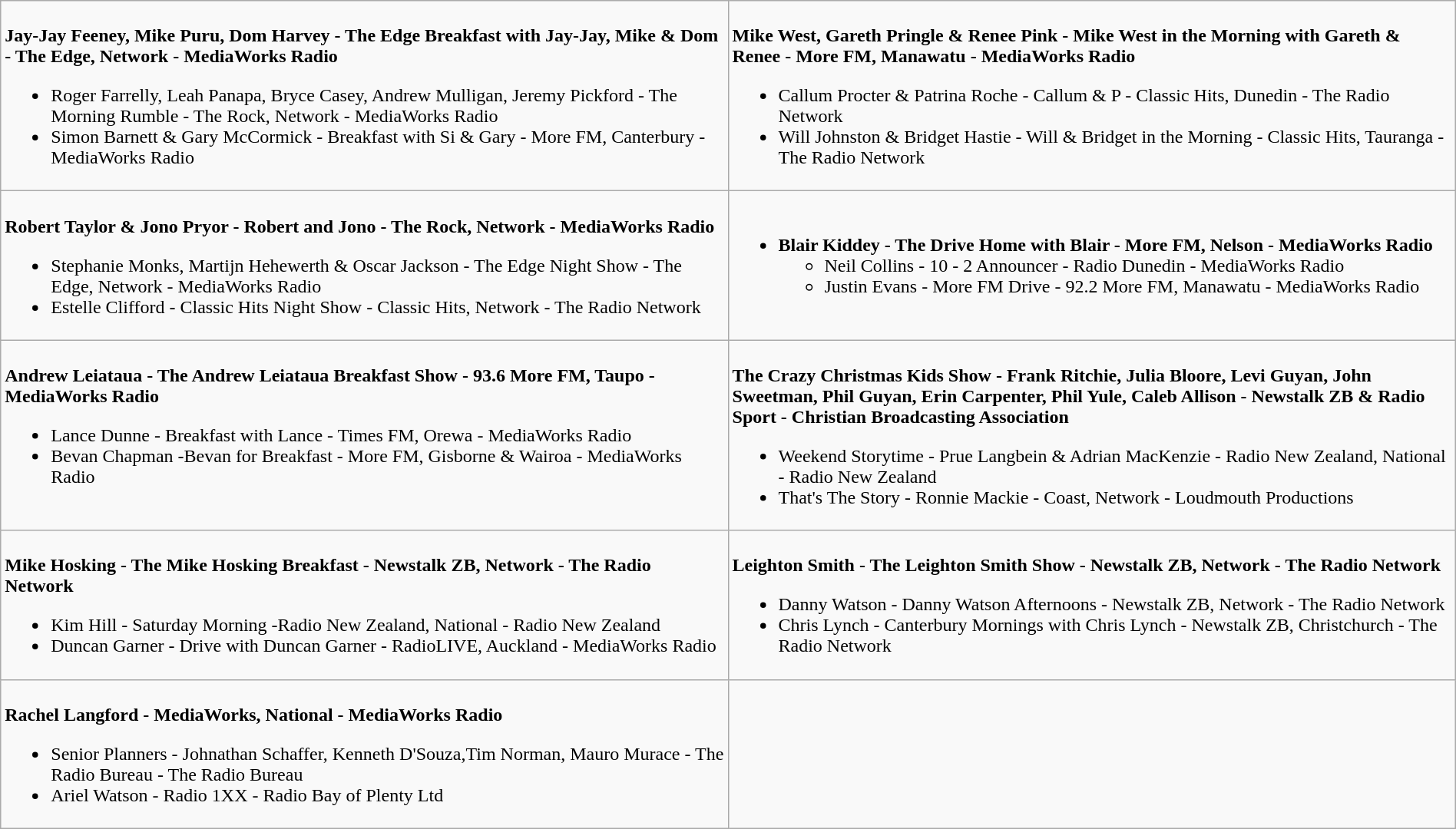<table class=wikitable width="100%">
<tr>
<td valign="top" width="50%"><br>
<strong>Jay-Jay Feeney, Mike Puru, Dom Harvey - The Edge Breakfast with Jay-Jay, Mike & Dom - The Edge, Network - MediaWorks Radio</strong><ul><li>Roger Farrelly, Leah Panapa, Bryce Casey, Andrew Mulligan, Jeremy Pickford - The Morning Rumble - The Rock, Network - MediaWorks Radio</li><li>Simon Barnett & Gary McCormick - Breakfast with Si & Gary - More FM, Canterbury - MediaWorks Radio</li></ul></td>
<td valign="top"  width="50%"><br>
<strong>Mike West, Gareth Pringle & Renee Pink - Mike West in the Morning with Gareth & Renee - More FM, Manawatu - MediaWorks Radio</strong><ul><li>Callum Procter & Patrina Roche - Callum & P - Classic Hits, Dunedin - The Radio Network</li><li>Will Johnston & Bridget Hastie - Will & Bridget in the Morning - Classic Hits, Tauranga - The Radio Network</li></ul></td>
</tr>
<tr>
<td valign="top" width="50%"><br>
<strong>Robert Taylor & Jono Pryor - Robert and Jono - The Rock, Network - MediaWorks Radio</strong><ul><li>Stephanie Monks, Martijn Hehewerth & Oscar Jackson - The Edge Night Show - The Edge, Network - MediaWorks Radio</li><li>Estelle Clifford - Classic Hits Night Show - Classic Hits, Network - The Radio Network</li></ul></td>
<td valign="top"  width="50%"><br><ul><li><strong>Blair Kiddey - The Drive Home with Blair - More FM, Nelson - MediaWorks Radio</strong><ul><li>Neil Collins - 10 - 2 Announcer - Radio Dunedin - MediaWorks Radio</li><li>Justin Evans  - More FM Drive - 92.2 More FM, Manawatu - MediaWorks Radio</li></ul></li></ul></td>
</tr>
<tr>
<td valign="top" width="50%"><br>
<strong>Andrew Leiataua - The Andrew Leiataua Breakfast Show - 93.6 More FM, Taupo - MediaWorks Radio</strong><ul><li>Lance Dunne - Breakfast with Lance - Times FM, Orewa - MediaWorks Radio</li><li>Bevan Chapman -Bevan for Breakfast - More FM, Gisborne & Wairoa - MediaWorks Radio</li></ul></td>
<td valign="top"  width="50%"><br>
<strong>The Crazy Christmas Kids Show - Frank Ritchie, Julia Bloore, Levi Guyan, John Sweetman, Phil Guyan, Erin Carpenter, Phil Yule, Caleb Allison - Newstalk ZB & Radio Sport - Christian Broadcasting Association</strong><ul><li>Weekend Storytime - Prue Langbein & Adrian MacKenzie - Radio New Zealand, National - Radio New Zealand</li><li>That's The Story - Ronnie Mackie - Coast, Network - Loudmouth Productions</li></ul></td>
</tr>
<tr>
<td valign="top" width="50%"><br>
<strong>Mike Hosking - The Mike Hosking Breakfast - Newstalk ZB, Network - The Radio Network</strong><ul><li>Kim Hill - Saturday Morning -Radio New Zealand, National - Radio New Zealand</li><li>Duncan Garner - Drive with Duncan Garner - RadioLIVE, Auckland - MediaWorks Radio</li></ul></td>
<td valign="top"  width="50%"><br>
<strong>Leighton Smith - The Leighton Smith Show - Newstalk ZB, Network - The Radio Network</strong><ul><li>Danny Watson - Danny Watson Afternoons - Newstalk ZB, Network - The Radio Network</li><li>Chris Lynch - Canterbury Mornings with Chris Lynch - Newstalk ZB, Christchurch - The Radio Network</li></ul></td>
</tr>
<tr>
<td valign="top" width="50%"><br>
<strong>Rachel Langford - MediaWorks, National - MediaWorks Radio</strong><ul><li>Senior Planners - Johnathan Schaffer, Kenneth D'Souza,Tim Norman, Mauro Murace - The Radio Bureau - The Radio Bureau</li><li>Ariel Watson - Radio 1XX - Radio Bay of Plenty Ltd</li></ul></td>
</tr>
</table>
